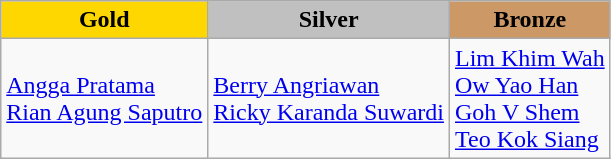<table class="wikitable">
<tr>
<th style="background:gold"> <strong>Gold</strong></th>
<th style="background:silver"> <strong>Silver</strong></th>
<th style="background:#CC9966"> <strong>Bronze</strong></th>
</tr>
<tr>
<td> <a href='#'>Angga Pratama</a><br> <a href='#'>Rian Agung Saputro</a></td>
<td> <a href='#'>Berry Angriawan</a><br> <a href='#'>Ricky Karanda Suwardi</a></td>
<td> <a href='#'>Lim Khim Wah</a><br> <a href='#'>Ow Yao Han</a><br> <a href='#'>Goh V Shem</a><br> <a href='#'>Teo Kok Siang</a></td>
</tr>
</table>
